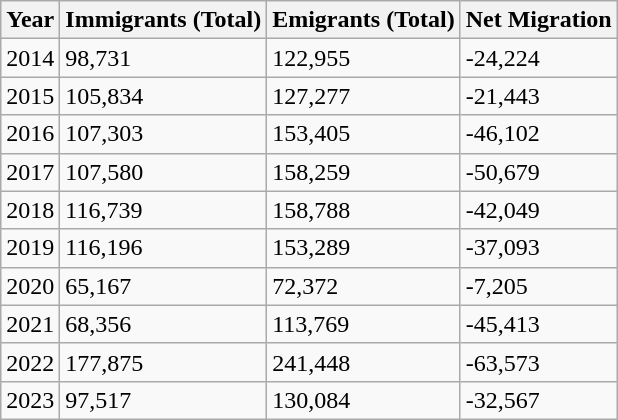<table class="wikitable sortable">
<tr>
<th>Year</th>
<th>Immigrants (Total)</th>
<th>Emigrants (Total)</th>
<th>Net Migration</th>
</tr>
<tr>
<td>2014</td>
<td>98,731</td>
<td>122,955</td>
<td>-24,224</td>
</tr>
<tr>
<td>2015</td>
<td>105,834</td>
<td>127,277</td>
<td>-21,443</td>
</tr>
<tr>
<td>2016</td>
<td>107,303</td>
<td>153,405</td>
<td>-46,102</td>
</tr>
<tr>
<td>2017</td>
<td>107,580</td>
<td>158,259</td>
<td>-50,679</td>
</tr>
<tr>
<td>2018</td>
<td>116,739</td>
<td>158,788</td>
<td>-42,049</td>
</tr>
<tr>
<td>2019</td>
<td>116,196</td>
<td>153,289</td>
<td>-37,093</td>
</tr>
<tr>
<td>2020</td>
<td>65,167</td>
<td>72,372</td>
<td>-7,205</td>
</tr>
<tr>
<td>2021</td>
<td>68,356</td>
<td>113,769</td>
<td>-45,413</td>
</tr>
<tr>
<td>2022</td>
<td>177,875</td>
<td>241,448</td>
<td>-63,573</td>
</tr>
<tr>
<td>2023</td>
<td>97,517</td>
<td>130,084</td>
<td>-32,567</td>
</tr>
</table>
